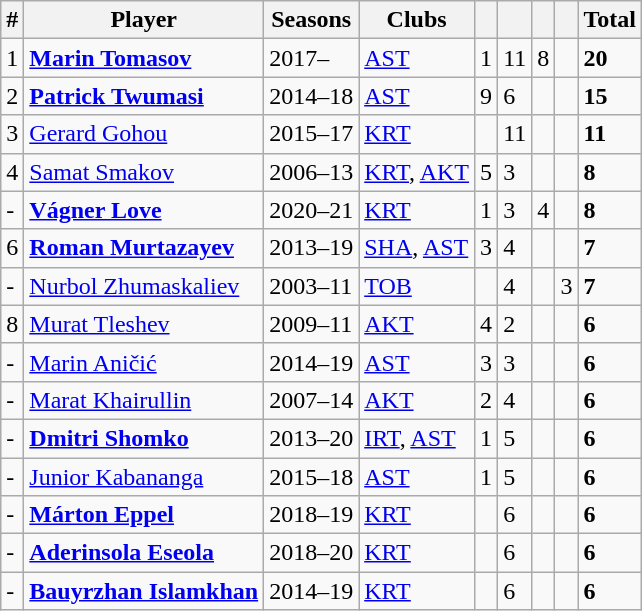<table class="sortable wikitable">
<tr>
<th>#</th>
<th>Player</th>
<th>Seasons</th>
<th>Clubs</th>
<th></th>
<th></th>
<th></th>
<th></th>
<th>Total</th>
</tr>
<tr>
<td>1</td>
<td style="text-align:left;"> <strong><a href='#'>Marin Tomasov</a></strong></td>
<td>2017–</td>
<td><a href='#'>AST</a></td>
<td>1</td>
<td>11</td>
<td>8</td>
<td></td>
<td><strong>20</strong></td>
</tr>
<tr>
<td>2</td>
<td style="text-align:left;"> <strong><a href='#'>Patrick Twumasi</a></strong></td>
<td>2014–18</td>
<td><a href='#'>AST</a></td>
<td>9</td>
<td>6</td>
<td></td>
<td></td>
<td><strong>15</strong></td>
</tr>
<tr>
<td>3</td>
<td style="text-align:left;"> <a href='#'>Gerard Gohou</a></td>
<td>2015–17</td>
<td><a href='#'>KRT</a></td>
<td></td>
<td>11</td>
<td></td>
<td></td>
<td><strong>11</strong></td>
</tr>
<tr>
<td>4</td>
<td style="text-align:left;"> <a href='#'>Samat Smakov</a></td>
<td>2006–13</td>
<td><a href='#'>KRT</a>, <a href='#'>AKT</a></td>
<td>5</td>
<td>3</td>
<td></td>
<td></td>
<td><strong>8</strong></td>
</tr>
<tr>
<td>-</td>
<td style="text-align:left;"> <strong><a href='#'>Vágner Love</a></strong></td>
<td>2020–21</td>
<td><a href='#'>KRT</a></td>
<td>1</td>
<td>3</td>
<td>4</td>
<td></td>
<td><strong>8</strong></td>
</tr>
<tr>
<td>6</td>
<td style="text-align:left;"> <strong><a href='#'>Roman Murtazayev</a></strong></td>
<td>2013–19</td>
<td><a href='#'>SHA</a>, <a href='#'>AST</a></td>
<td>3</td>
<td>4</td>
<td></td>
<td></td>
<td><strong>7</strong></td>
</tr>
<tr>
<td>-</td>
<td style="text-align:left;"> <a href='#'>Nurbol Zhumaskaliev</a></td>
<td>2003–11</td>
<td><a href='#'>TOB</a></td>
<td></td>
<td>4</td>
<td></td>
<td>3</td>
<td><strong>7</strong></td>
</tr>
<tr>
<td>8</td>
<td style="text-align:left;"> <a href='#'>Murat Tleshev</a></td>
<td>2009–11</td>
<td><a href='#'>AKT</a></td>
<td>4</td>
<td>2</td>
<td></td>
<td></td>
<td><strong>6</strong></td>
</tr>
<tr>
<td>-</td>
<td style="text-align:left;"> <a href='#'>Marin Aničić</a></td>
<td>2014–19</td>
<td><a href='#'>AST</a></td>
<td>3</td>
<td>3</td>
<td></td>
<td></td>
<td><strong>6</strong></td>
</tr>
<tr>
<td>-</td>
<td style="text-align:left;"> <a href='#'>Marat Khairullin</a></td>
<td>2007–14</td>
<td><a href='#'>AKT</a></td>
<td>2</td>
<td>4</td>
<td></td>
<td></td>
<td><strong>6</strong></td>
</tr>
<tr>
<td>-</td>
<td style="text-align:left;"> <strong><a href='#'>Dmitri Shomko</a></strong></td>
<td>2013–20</td>
<td><a href='#'>IRT</a>, <a href='#'>AST</a></td>
<td>1</td>
<td>5</td>
<td></td>
<td></td>
<td><strong>6</strong></td>
</tr>
<tr>
<td>-</td>
<td style="text-align:left;"> <a href='#'>Junior Kabananga</a></td>
<td>2015–18</td>
<td><a href='#'>AST</a></td>
<td>1</td>
<td>5</td>
<td></td>
<td></td>
<td><strong>6</strong></td>
</tr>
<tr>
<td>-</td>
<td style="text-align:left;"> <strong><a href='#'>Márton Eppel</a></strong></td>
<td>2018–19</td>
<td><a href='#'>KRT</a></td>
<td></td>
<td>6</td>
<td></td>
<td></td>
<td><strong>6</strong></td>
</tr>
<tr>
<td>-</td>
<td style="text-align:left;"> <strong><a href='#'>Aderinsola Eseola</a></strong></td>
<td>2018–20</td>
<td><a href='#'>KRT</a></td>
<td></td>
<td>6</td>
<td></td>
<td></td>
<td><strong>6</strong></td>
</tr>
<tr>
<td>-</td>
<td style="text-align:left;"> <strong><a href='#'>Bauyrzhan Islamkhan</a></strong></td>
<td>2014–19</td>
<td><a href='#'>KRT</a></td>
<td></td>
<td>6</td>
<td></td>
<td></td>
<td><strong>6</strong></td>
</tr>
</table>
